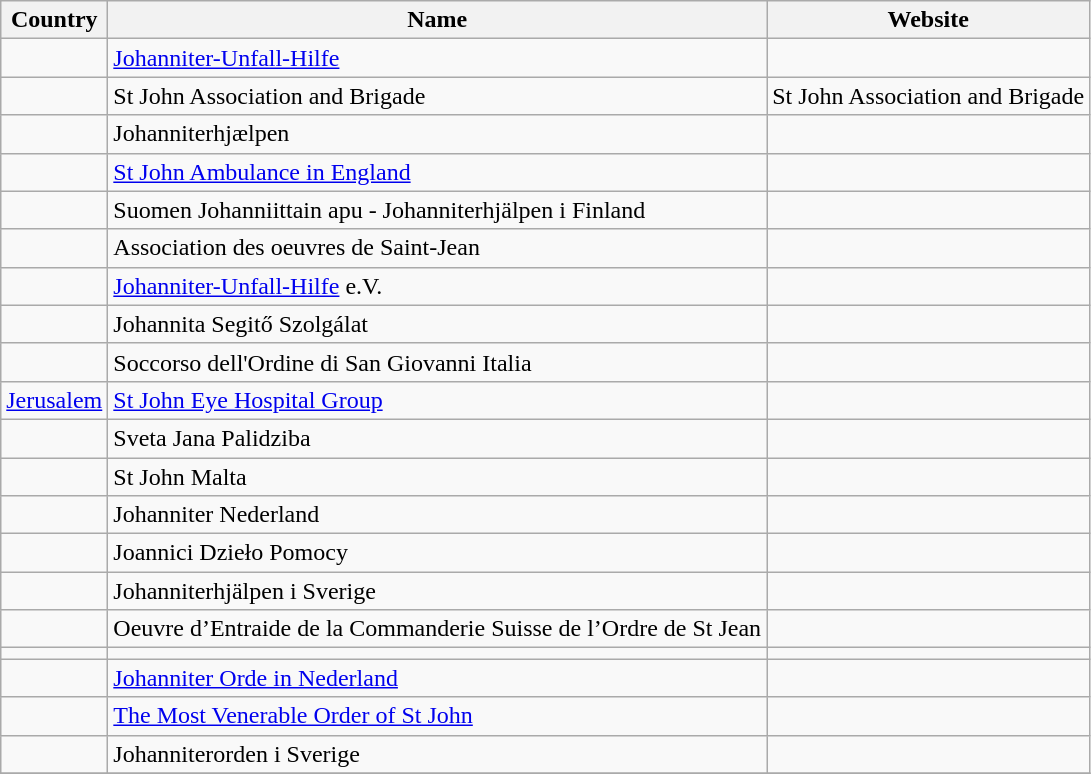<table class="wikitable sortable">
<tr>
<th>Country</th>
<th>Name</th>
<th>Website</th>
</tr>
<tr>
<td></td>
<td><a href='#'>Johanniter-Unfall-Hilfe</a></td>
<td></td>
</tr>
<tr>
<td></td>
<td>St John Association and Brigade</td>
<td>St John Association and Brigade</td>
</tr>
<tr>
<td></td>
<td>Johanniterhjælpen</td>
<td></td>
</tr>
<tr>
<td></td>
<td><a href='#'>St John Ambulance in England</a></td>
<td></td>
</tr>
<tr>
<td></td>
<td>Suomen Johanniittain apu - Johanniterhjälpen i Finland</td>
<td></td>
</tr>
<tr>
<td></td>
<td>Association des oeuvres de Saint-Jean</td>
<td></td>
</tr>
<tr>
<td></td>
<td><a href='#'>Johanniter-Unfall-Hilfe</a> e.V.</td>
<td></td>
</tr>
<tr>
<td></td>
<td>Johannita Segitő Szolgálat</td>
<td></td>
</tr>
<tr>
<td></td>
<td>Soccorso dell'Ordine di San Giovanni Italia</td>
<td></td>
</tr>
<tr>
<td><a href='#'>Jerusalem</a></td>
<td><a href='#'>St John Eye Hospital Group</a></td>
<td></td>
</tr>
<tr>
<td></td>
<td>Sveta Jana Palidziba</td>
<td></td>
</tr>
<tr>
<td></td>
<td>St John Malta</td>
<td></td>
</tr>
<tr>
<td></td>
<td Johanniter Hulpverlening>Johanniter Nederland</td>
<td></td>
</tr>
<tr>
<td></td>
<td>Joannici Dzieło Pomocy</td>
<td></td>
</tr>
<tr>
<td></td>
<td>Johanniterhjälpen i Sverige</td>
<td></td>
</tr>
<tr>
<td></td>
<td>Oeuvre d’Entraide de la Commanderie Suisse de l’Ordre de St Jean</td>
<td></td>
</tr>
<tr>
<td></td>
<td></td>
<td></td>
</tr>
<tr>
<td></td>
<td><a href='#'>Johanniter Orde in Nederland</a></td>
<td> </td>
</tr>
<tr>
<td></td>
<td><a href='#'>The Most Venerable Order of St John</a></td>
<td></td>
</tr>
<tr>
<td></td>
<td>Johanniterorden i Sverige</td>
<td></td>
</tr>
<tr>
</tr>
</table>
